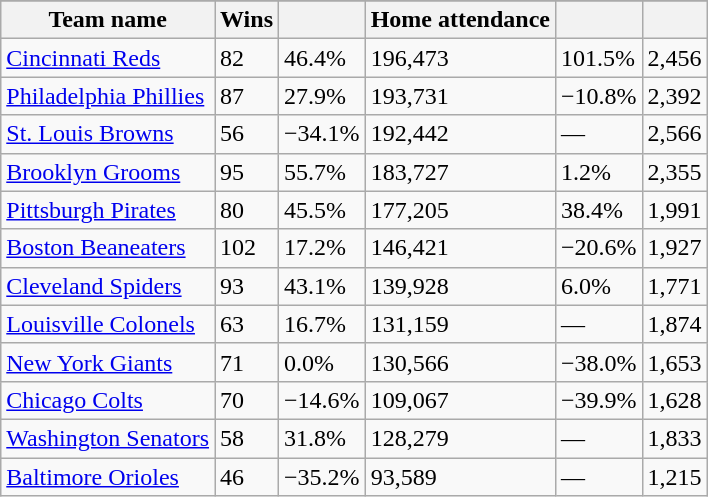<table class="wikitable sortable">
<tr style="text-align:center; font-size:larger;">
</tr>
<tr>
<th>Team name</th>
<th>Wins</th>
<th></th>
<th>Home attendance</th>
<th></th>
<th></th>
</tr>
<tr>
<td><a href='#'>Cincinnati Reds</a></td>
<td>82</td>
<td>46.4%</td>
<td>196,473</td>
<td>101.5%</td>
<td>2,456</td>
</tr>
<tr>
<td><a href='#'>Philadelphia Phillies</a></td>
<td>87</td>
<td>27.9%</td>
<td>193,731</td>
<td>−10.8%</td>
<td>2,392</td>
</tr>
<tr>
<td><a href='#'>St. Louis Browns</a></td>
<td>56</td>
<td>−34.1%</td>
<td>192,442</td>
<td>—</td>
<td>2,566</td>
</tr>
<tr>
<td><a href='#'>Brooklyn Grooms</a></td>
<td>95</td>
<td>55.7%</td>
<td>183,727</td>
<td>1.2%</td>
<td>2,355</td>
</tr>
<tr>
<td><a href='#'>Pittsburgh Pirates</a></td>
<td>80</td>
<td>45.5%</td>
<td>177,205</td>
<td>38.4%</td>
<td>1,991</td>
</tr>
<tr>
<td><a href='#'>Boston Beaneaters</a></td>
<td>102</td>
<td>17.2%</td>
<td>146,421</td>
<td>−20.6%</td>
<td>1,927</td>
</tr>
<tr>
<td><a href='#'>Cleveland Spiders</a></td>
<td>93</td>
<td>43.1%</td>
<td>139,928</td>
<td>6.0%</td>
<td>1,771</td>
</tr>
<tr>
<td><a href='#'>Louisville Colonels</a></td>
<td>63</td>
<td>16.7%</td>
<td>131,159</td>
<td>—</td>
<td>1,874</td>
</tr>
<tr>
<td><a href='#'>New York Giants</a></td>
<td>71</td>
<td>0.0%</td>
<td>130,566</td>
<td>−38.0%</td>
<td>1,653</td>
</tr>
<tr>
<td><a href='#'>Chicago Colts</a></td>
<td>70</td>
<td>−14.6%</td>
<td>109,067</td>
<td>−39.9%</td>
<td>1,628</td>
</tr>
<tr>
<td><a href='#'>Washington Senators</a></td>
<td>58</td>
<td>31.8%</td>
<td>128,279</td>
<td>—</td>
<td>1,833</td>
</tr>
<tr>
<td><a href='#'>Baltimore Orioles</a></td>
<td>46</td>
<td>−35.2%</td>
<td>93,589</td>
<td>—</td>
<td>1,215</td>
</tr>
</table>
